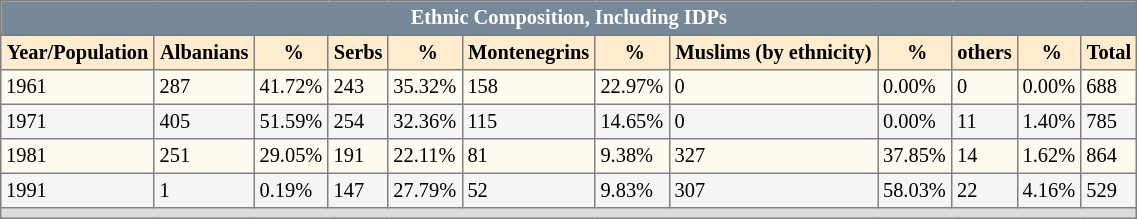<table border="2" cellspacing="0" cellpadding="3" rules="all" width="60%" style="clear:all; margin:5px 0 0em 0em; border-style: solid; border-width: 1px; border-collapse:collapse; font-size:85%; empty-cells:show">
<tr>
<td colspan="14" align=center style="background:#778899; color:white"><strong>Ethnic Composition, Including IDPs</strong></td>
</tr>
<tr>
</tr>
<tr bgcolor="#FFEBCD">
<th>Year/Population</th>
<th>Albanians</th>
<th> %</th>
<th>Serbs</th>
<th> %</th>
<th>Montenegrins</th>
<th> %</th>
<th>Muslims (by ethnicity)</th>
<th> %</th>
<th>others</th>
<th> %</th>
<th>Total</th>
</tr>
<tr bgcolor="#fffaf0">
<td>1961</td>
<td>287</td>
<td>41.72%</td>
<td>243</td>
<td>35.32%</td>
<td>158</td>
<td>22.97%</td>
<td>0</td>
<td>0.00%</td>
<td>0</td>
<td>0.00%</td>
<td>688</td>
</tr>
<tr bgcolor="#f5f5f5">
<td>1971</td>
<td>405</td>
<td>51.59%</td>
<td>254</td>
<td>32.36%</td>
<td>115</td>
<td>14.65%</td>
<td>0</td>
<td>0.00%</td>
<td>11</td>
<td>1.40%</td>
<td>785</td>
</tr>
<tr bgcolor="#fffaf0">
<td>1981</td>
<td>251</td>
<td>29.05%</td>
<td>191</td>
<td>22.11%</td>
<td>81</td>
<td>9.38%</td>
<td>327</td>
<td>37.85%</td>
<td>14</td>
<td>1.62%</td>
<td>864</td>
</tr>
<tr bgcolor="#f5f5f5">
<td>1991</td>
<td>1</td>
<td>0.19%</td>
<td>147</td>
<td>27.79%</td>
<td>52</td>
<td>9.83%</td>
<td>307</td>
<td>58.03%</td>
<td>22</td>
<td>4.16%</td>
<td>529</td>
</tr>
<tr>
<td colspan="14" align=center style="background:#dcdcdc;"><small></small></td>
</tr>
</table>
